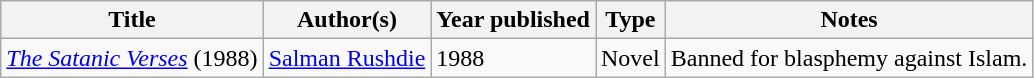<table class="wikitable sortable">
<tr>
<th>Title</th>
<th>Author(s)</th>
<th>Year published</th>
<th>Type</th>
<th class="unsortable">Notes</th>
</tr>
<tr>
<td><em><a href='#'>The Satanic Verses</a></em> (1988)</td>
<td><a href='#'>Salman Rushdie</a></td>
<td>1988</td>
<td>Novel</td>
<td>Banned for blasphemy against Islam.</td>
</tr>
</table>
